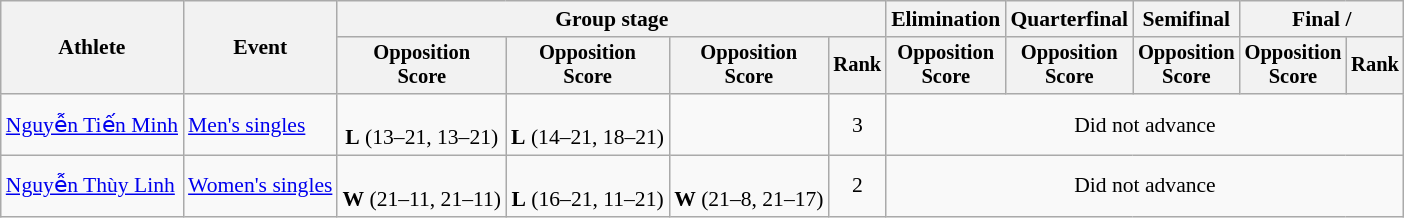<table class="wikitable" style="font-size:90%">
<tr>
<th rowspan=2>Athlete</th>
<th rowspan=2>Event</th>
<th colspan=4>Group stage</th>
<th>Elimination</th>
<th>Quarterfinal</th>
<th>Semifinal</th>
<th colspan=2>Final / </th>
</tr>
<tr style="font-size:95%">
<th>Opposition<br>Score</th>
<th>Opposition<br>Score</th>
<th>Opposition<br>Score</th>
<th>Rank</th>
<th>Opposition<br>Score</th>
<th>Opposition<br>Score</th>
<th>Opposition<br>Score</th>
<th>Opposition<br>Score</th>
<th>Rank</th>
</tr>
<tr align=center>
<td align=left><a href='#'>Nguyễn Tiến Minh</a></td>
<td align="left"><a href='#'>Men's singles</a></td>
<td><br><strong>L</strong> (13–21, 13–21)</td>
<td><br><strong>L</strong> (14–21, 18–21)</td>
<td></td>
<td>3</td>
<td colspan=5>Did not advance</td>
</tr>
<tr align=center>
<td align=left><a href='#'>Nguyễn Thùy Linh</a></td>
<td align="left"><a href='#'>Women's singles</a></td>
<td><br><strong>W</strong> (21–11, 21–11)</td>
<td><br><strong>L</strong> (16–21, 11–21)</td>
<td><br><strong>W</strong> (21–8, 21–17)</td>
<td>2</td>
<td colspan=5>Did not advance</td>
</tr>
</table>
